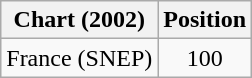<table class="wikitable">
<tr>
<th>Chart (2002)</th>
<th>Position</th>
</tr>
<tr>
<td>France (SNEP)</td>
<td align="center">100</td>
</tr>
</table>
